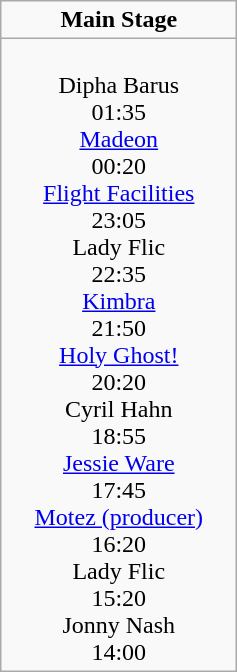<table class="wikitable">
<tr>
<td style="text-align:center;"><strong>Main Stage</strong></td>
</tr>
<tr>
<td style="text-align:center; vertical-align:top;" width="150px;"><br>Dipha Barus<br>01:35<br><a href='#'>Madeon</a><br>00:20<br><a href='#'>Flight Facilities</a><br>23:05<br>Lady Flic<br>22:35<br><a href='#'>Kimbra</a><br>21:50<br><a href='#'>Holy Ghost!</a> <br>20:20<br>Cyril Hahn<br>18:55<br><a href='#'>Jessie Ware</a><br>17:45<br><a href='#'>Motez (producer)</a><br>16:20<br>Lady Flic<br>15:20<br>Jonny Nash<br>14:00</td>
</tr>
</table>
